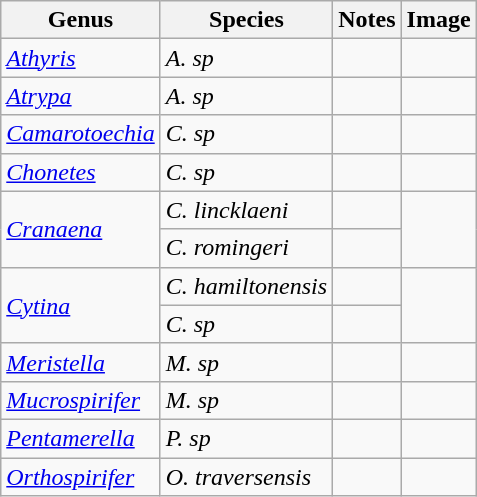<table class="wikitable">
<tr>
<th>Genus</th>
<th>Species</th>
<th>Notes</th>
<th>Image</th>
</tr>
<tr>
<td><em><a href='#'>Athyris</a></em></td>
<td><em>A. sp</em></td>
<td></td>
<td></td>
</tr>
<tr>
<td><em><a href='#'>Atrypa</a></em></td>
<td><em>A. sp</em></td>
<td></td>
<td></td>
</tr>
<tr>
<td><em><a href='#'>Camarotoechia</a></em></td>
<td><em>C. sp</em></td>
<td></td>
<td></td>
</tr>
<tr>
<td><em><a href='#'>Chonetes</a></em></td>
<td><em>C. sp</em></td>
<td></td>
<td></td>
</tr>
<tr>
<td rowspan="2"><em><a href='#'>Cranaena</a></em></td>
<td><em>C. lincklaeni</em></td>
<td></td>
<td rowspan="2"></td>
</tr>
<tr>
<td><em>C. romingeri</em></td>
<td></td>
</tr>
<tr>
<td rowspan="2"><em><a href='#'>Cytina</a></em></td>
<td><em>C. hamiltonensis</em></td>
<td></td>
<td rowspan="2"></td>
</tr>
<tr>
<td><em>C. sp</em></td>
<td></td>
</tr>
<tr>
<td><em><a href='#'>Meristella</a></em></td>
<td><em>M. sp</em></td>
<td></td>
<td></td>
</tr>
<tr>
<td><em><a href='#'>Mucrospirifer</a></em></td>
<td><em>M. sp</em></td>
<td></td>
<td></td>
</tr>
<tr>
<td><em><a href='#'>Pentamerella</a></em></td>
<td><em>P. sp</em></td>
<td></td>
<td></td>
</tr>
<tr>
<td><em><a href='#'>Orthospirifer</a></em></td>
<td><em>O. traversensis</em></td>
<td></td>
<td></td>
</tr>
</table>
